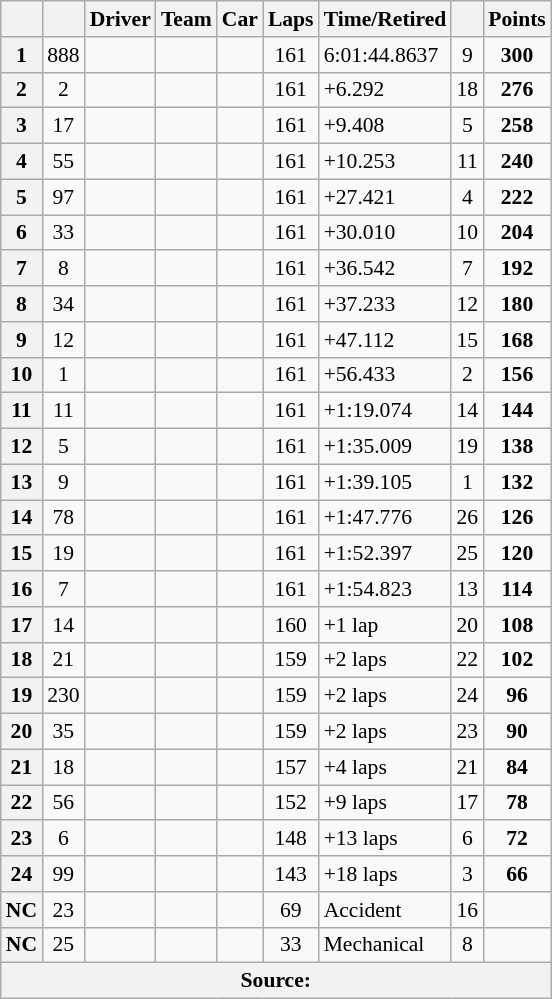<table class="wikitable" style="font-size: 90%">
<tr>
<th></th>
<th></th>
<th>Driver</th>
<th>Team</th>
<th>Car</th>
<th>Laps</th>
<th>Time/Retired</th>
<th></th>
<th>Points</th>
</tr>
<tr>
<th>1</th>
<td align="center">888</td>
<td><br></td>
<td></td>
<td></td>
<td align="center">161</td>
<td>6:01:44.8637</td>
<td align="center">9</td>
<td align="center"><strong>300</strong></td>
</tr>
<tr>
<th>2</th>
<td align="center">2</td>
<td><br></td>
<td></td>
<td></td>
<td align="center">161</td>
<td>+6.292</td>
<td align="center">18</td>
<td align="center"><strong>276</strong></td>
</tr>
<tr>
<th>3</th>
<td align="center">17</td>
<td><br></td>
<td></td>
<td></td>
<td align="center">161</td>
<td>+9.408</td>
<td align="center">5</td>
<td align="center"><strong>258</strong></td>
</tr>
<tr>
<th>4</th>
<td align="center">55</td>
<td><br></td>
<td></td>
<td></td>
<td align="center">161</td>
<td>+10.253</td>
<td align="center">11</td>
<td align="center"><strong>240</strong></td>
</tr>
<tr>
<th>5</th>
<td align="center">97</td>
<td><br></td>
<td></td>
<td></td>
<td align="center">161</td>
<td>+27.421</td>
<td align="center">4</td>
<td align="center"><strong>222</strong></td>
</tr>
<tr>
<th>6</th>
<td align="center">33</td>
<td><br></td>
<td></td>
<td></td>
<td align="center">161</td>
<td>+30.010</td>
<td align="center">10</td>
<td align="center"><strong>204</strong></td>
</tr>
<tr>
<th>7</th>
<td align="center">8</td>
<td><br></td>
<td></td>
<td></td>
<td align="center">161</td>
<td>+36.542</td>
<td align="center">7</td>
<td align="center"><strong>192</strong></td>
</tr>
<tr>
<th>8</th>
<td align="center">34</td>
<td><br></td>
<td></td>
<td></td>
<td align="center">161</td>
<td>+37.233</td>
<td align="center">12</td>
<td align="center"><strong>180</strong></td>
</tr>
<tr>
<th>9</th>
<td align="center">12</td>
<td><br></td>
<td></td>
<td></td>
<td align="center">161</td>
<td>+47.112</td>
<td align="center">15</td>
<td align="center"><strong>168</strong></td>
</tr>
<tr>
<th>10</th>
<td align="center">1</td>
<td><br></td>
<td></td>
<td></td>
<td align="center">161</td>
<td>+56.433</td>
<td align="center">2</td>
<td align="center"><strong>156</strong></td>
</tr>
<tr>
<th>11</th>
<td align="center">11</td>
<td><br></td>
<td></td>
<td></td>
<td align="center">161</td>
<td>+1:19.074</td>
<td align="center">14</td>
<td align="center"><strong>144</strong></td>
</tr>
<tr>
<th>12</th>
<td align="center">5</td>
<td><br></td>
<td></td>
<td></td>
<td align="center">161</td>
<td>+1:35.009</td>
<td align="center">19</td>
<td align="center"><strong>138</strong></td>
</tr>
<tr>
<th>13</th>
<td align="center">9</td>
<td><br></td>
<td></td>
<td></td>
<td align="center">161</td>
<td>+1:39.105</td>
<td align="center">1</td>
<td align="center"><strong>132</strong></td>
</tr>
<tr>
<th>14</th>
<td align="center">78</td>
<td><br></td>
<td></td>
<td></td>
<td align="center">161</td>
<td>+1:47.776</td>
<td align="center">26</td>
<td align="center"><strong>126</strong></td>
</tr>
<tr>
<th>15</th>
<td align="center">19</td>
<td><br></td>
<td></td>
<td></td>
<td align="center">161</td>
<td>+1:52.397</td>
<td align="center">25</td>
<td align="center"><strong>120</strong></td>
</tr>
<tr>
<th>16</th>
<td align="center">7</td>
<td><br></td>
<td></td>
<td></td>
<td align="center">161</td>
<td>+1:54.823</td>
<td align="center">13</td>
<td align="center"><strong>114</strong></td>
</tr>
<tr>
<th>17</th>
<td align="center">14</td>
<td><br></td>
<td></td>
<td></td>
<td align="center">160</td>
<td>+1 lap</td>
<td align="center">20</td>
<td align="center"><strong>108</strong></td>
</tr>
<tr>
<th>18</th>
<td align="center">21</td>
<td><br></td>
<td></td>
<td></td>
<td align="center">159</td>
<td>+2 laps</td>
<td align="center">22</td>
<td align="center"><strong>102</strong></td>
</tr>
<tr>
<th>19</th>
<td align="center">230</td>
<td><br></td>
<td></td>
<td></td>
<td align="center">159</td>
<td>+2 laps</td>
<td align="center">24</td>
<td align="center"><strong>96</strong></td>
</tr>
<tr>
<th>20</th>
<td align="center">35</td>
<td><br></td>
<td></td>
<td></td>
<td align="center">159</td>
<td>+2 laps</td>
<td align="center">23</td>
<td align="center"><strong>90</strong></td>
</tr>
<tr>
<th>21</th>
<td align="center">18</td>
<td><br></td>
<td></td>
<td></td>
<td align="center">157</td>
<td>+4 laps</td>
<td align="center">21</td>
<td align="center"><strong>84</strong></td>
</tr>
<tr>
<th>22</th>
<td align="center">56</td>
<td><br></td>
<td></td>
<td></td>
<td align="center">152</td>
<td>+9 laps</td>
<td align="center">17</td>
<td align="center"><strong>78</strong></td>
</tr>
<tr>
<th>23</th>
<td align="center">6</td>
<td><br></td>
<td></td>
<td></td>
<td align="center">148</td>
<td>+13 laps</td>
<td align="center">6</td>
<td align="center"><strong>72</strong></td>
</tr>
<tr>
<th>24</th>
<td align="center">99</td>
<td><br></td>
<td></td>
<td></td>
<td align="center">143</td>
<td>+18 laps</td>
<td align="center">3</td>
<td align="center"><strong>66</strong></td>
</tr>
<tr>
<th>NC</th>
<td align="center">23</td>
<td><br></td>
<td></td>
<td></td>
<td align="center">69</td>
<td>Accident</td>
<td align="center">16</td>
<td align="center"></td>
</tr>
<tr>
<th>NC</th>
<td align="center">25</td>
<td><br></td>
<td></td>
<td></td>
<td align="center">33</td>
<td>Mechanical</td>
<td align="center">8</td>
<td align="center"></td>
</tr>
<tr>
<th colspan="9">Source:</th>
</tr>
</table>
